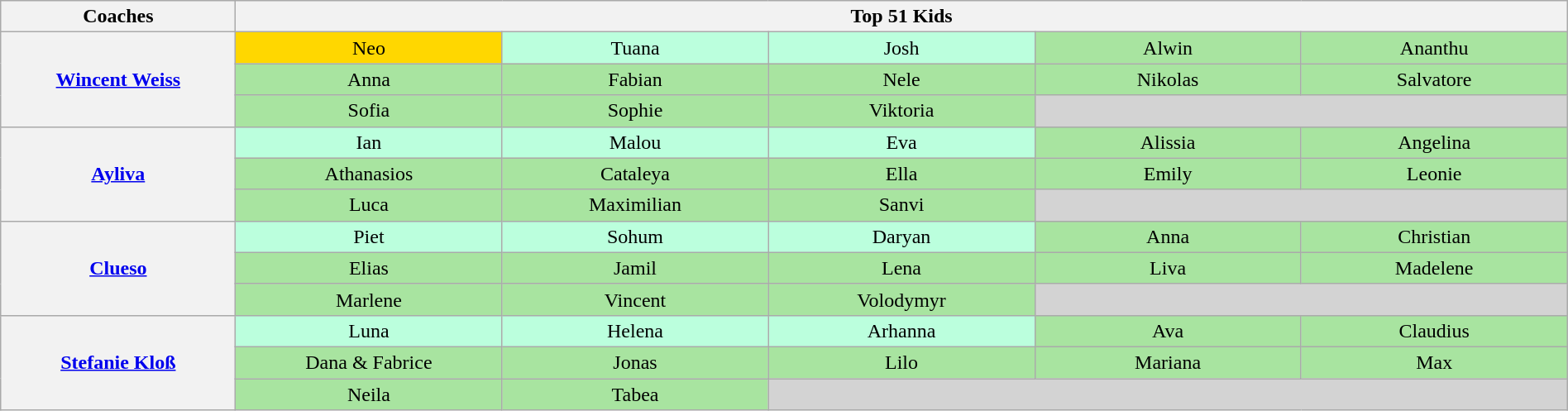<table class="wikitable" style="text-align:center; width:100%">
<tr>
<th scope="col" style="width:15%">Coaches</th>
<th scope="col" style="width:85%" colspan="5">Top 51 Kids</th>
</tr>
<tr>
<th rowspan="3"><a href='#'>Wincent Weiss</a></th>
<td style="background:gold; width:17%">Neo</td>
<td style="background:#bfd; width:17%">Tuana</td>
<td style="background:#bfd; width:17%">Josh</td>
<td style="background:#A8E4A0; width:17%">Alwin</td>
<td style="background:#A8E4A0; width:17%">Ananthu</td>
</tr>
<tr>
<td style="background:#A8E4A0">Anna</td>
<td style="background:#A8E4A0">Fabian</td>
<td style="background:#A8E4A0">Nele</td>
<td style="background:#A8E4A0">Nikolas</td>
<td style="background:#A8E4A0">Salvatore</td>
</tr>
<tr>
<td style="background:#A8E4A0">Sofia</td>
<td style="background:#A8E4A0">Sophie</td>
<td style="background:#A8E4A0">Viktoria</td>
<td colspan=2 style="background:lightgrey"></td>
</tr>
<tr>
<th rowspan="3"><a href='#'>Ayliva</a></th>
<td style="background:#bfd">Ian</td>
<td style="background:#bfd">Malou</td>
<td style="background:#bfd">Eva</td>
<td style="background:#A8E4A0">Alissia</td>
<td style="background:#A8E4A0">Angelina</td>
</tr>
<tr>
<td style="background:#A8E4A0">Athanasios</td>
<td style="background:#A8E4A0">Cataleya</td>
<td style="background:#A8E4A0">Ella</td>
<td style="background:#A8E4A0">Emily</td>
<td style="background:#A8E4A0">Leonie</td>
</tr>
<tr>
<td style="background:#A8E4A0">Luca</td>
<td style="background:#A8E4A0">Maximilian</td>
<td style="background:#A8E4A0">Sanvi</td>
<td colspan=2 style="background:lightgrey"></td>
</tr>
<tr>
<th rowspan="3"><a href='#'>Clueso</a></th>
<td style="background:#bfd">Piet</td>
<td style="background:#bfd">Sohum</td>
<td style="background:#bfd">Daryan</td>
<td style="background:#A8E4A0">Anna</td>
<td style="background:#A8E4A0">Christian</td>
</tr>
<tr>
<td style="background:#A8E4A0">Elias</td>
<td style="background:#A8E4A0">Jamil</td>
<td style="background:#A8E4A0">Lena</td>
<td style="background:#A8E4A0">Liva</td>
<td style="background:#A8E4A0">Madelene</td>
</tr>
<tr>
<td style="background:#A8E4A0">Marlene</td>
<td style="background:#A8E4A0">Vincent</td>
<td style="background:#A8E4A0">Volodymyr</td>
<td colspan=2 style="background:lightgrey"></td>
</tr>
<tr>
<th rowspan="3"><a href='#'>Stefanie Kloß</a></th>
<td style="background:#bfd">Luna</td>
<td style="background:#bfd">Helena</td>
<td style="background:#bfd">Arhanna</td>
<td style="background:#A8E4A0">Ava</td>
<td style="background:#A8E4A0">Claudius</td>
</tr>
<tr>
<td style="background:#A8E4A0">Dana & Fabrice</td>
<td style="background:#A8E4A0">Jonas</td>
<td style="background:#A8E4A0">Lilo</td>
<td style="background:#A8E4A0">Mariana</td>
<td style="background:#A8E4A0">Max</td>
</tr>
<tr>
<td style="background:#A8E4A0">Neila</td>
<td style="background:#A8E4A0">Tabea</td>
<td colspan=3 style="background:lightgrey"></td>
</tr>
</table>
